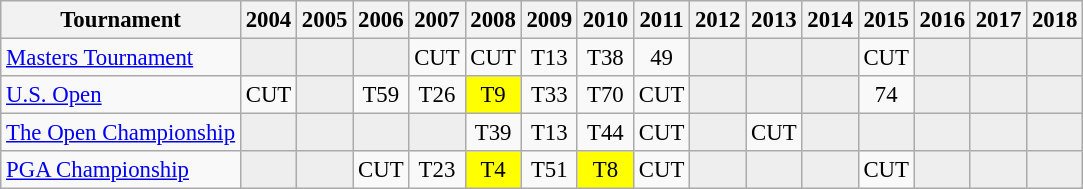<table class="wikitable" style="font-size:95%;text-align:center;">
<tr>
<th>Tournament</th>
<th>2004</th>
<th>2005</th>
<th>2006</th>
<th>2007</th>
<th>2008</th>
<th>2009</th>
<th>2010</th>
<th>2011</th>
<th>2012</th>
<th>2013</th>
<th>2014</th>
<th>2015</th>
<th>2016</th>
<th>2017</th>
<th>2018</th>
</tr>
<tr>
<td align=left><a href='#'>Masters Tournament</a></td>
<td style="background:#eeeeee;"></td>
<td style="background:#eeeeee;"></td>
<td style="background:#eeeeee;"></td>
<td>CUT</td>
<td>CUT</td>
<td>T13</td>
<td>T38</td>
<td>49</td>
<td style="background:#eeeeee;"></td>
<td style="background:#eeeeee;"></td>
<td style="background:#eeeeee;"></td>
<td>CUT</td>
<td style="background:#eeeeee;"></td>
<td style="background:#eeeeee;"></td>
<td style="background:#eeeeee;"></td>
</tr>
<tr>
<td align=left><a href='#'>U.S. Open</a></td>
<td>CUT</td>
<td style="background:#eeeeee;"></td>
<td>T59</td>
<td>T26</td>
<td style="background:yellow;">T9</td>
<td>T33</td>
<td>T70</td>
<td>CUT</td>
<td style="background:#eeeeee;"></td>
<td style="background:#eeeeee;"></td>
<td style="background:#eeeeee;"></td>
<td>74</td>
<td style="background:#eeeeee;"></td>
<td style="background:#eeeeee;"></td>
<td style="background:#eeeeee;"></td>
</tr>
<tr>
<td align=left><a href='#'>The Open Championship</a></td>
<td style="background:#eeeeee;"></td>
<td style="background:#eeeeee;"></td>
<td style="background:#eeeeee;"></td>
<td style="background:#eeeeee;"></td>
<td>T39</td>
<td>T13</td>
<td>T44</td>
<td>CUT</td>
<td style="background:#eeeeee;"></td>
<td>CUT</td>
<td style="background:#eeeeee;"></td>
<td style="background:#eeeeee;"></td>
<td style="background:#eeeeee;"></td>
<td style="background:#eeeeee;"></td>
<td style="background:#eeeeee;"></td>
</tr>
<tr>
<td align=left><a href='#'>PGA Championship</a></td>
<td style="background:#eeeeee;"></td>
<td style="background:#eeeeee;"></td>
<td>CUT</td>
<td>T23</td>
<td style="background:yellow;">T4</td>
<td>T51</td>
<td style="background:yellow;">T8</td>
<td>CUT</td>
<td style="background:#eeeeee;"></td>
<td style="background:#eeeeee;"></td>
<td style="background:#eeeeee;"></td>
<td>CUT</td>
<td style="background:#eeeeee;"></td>
<td style="background:#eeeeee;"></td>
<td style="background:#eeeeee;"></td>
</tr>
</table>
